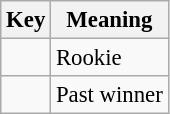<table class="wikitable" style="font-size: 95%;">
<tr>
<th>Key</th>
<th>Meaning</th>
</tr>
<tr>
<td align="center"><strong></strong></td>
<td>Rookie</td>
</tr>
<tr>
<td align="center"><strong></strong></td>
<td>Past winner</td>
</tr>
</table>
